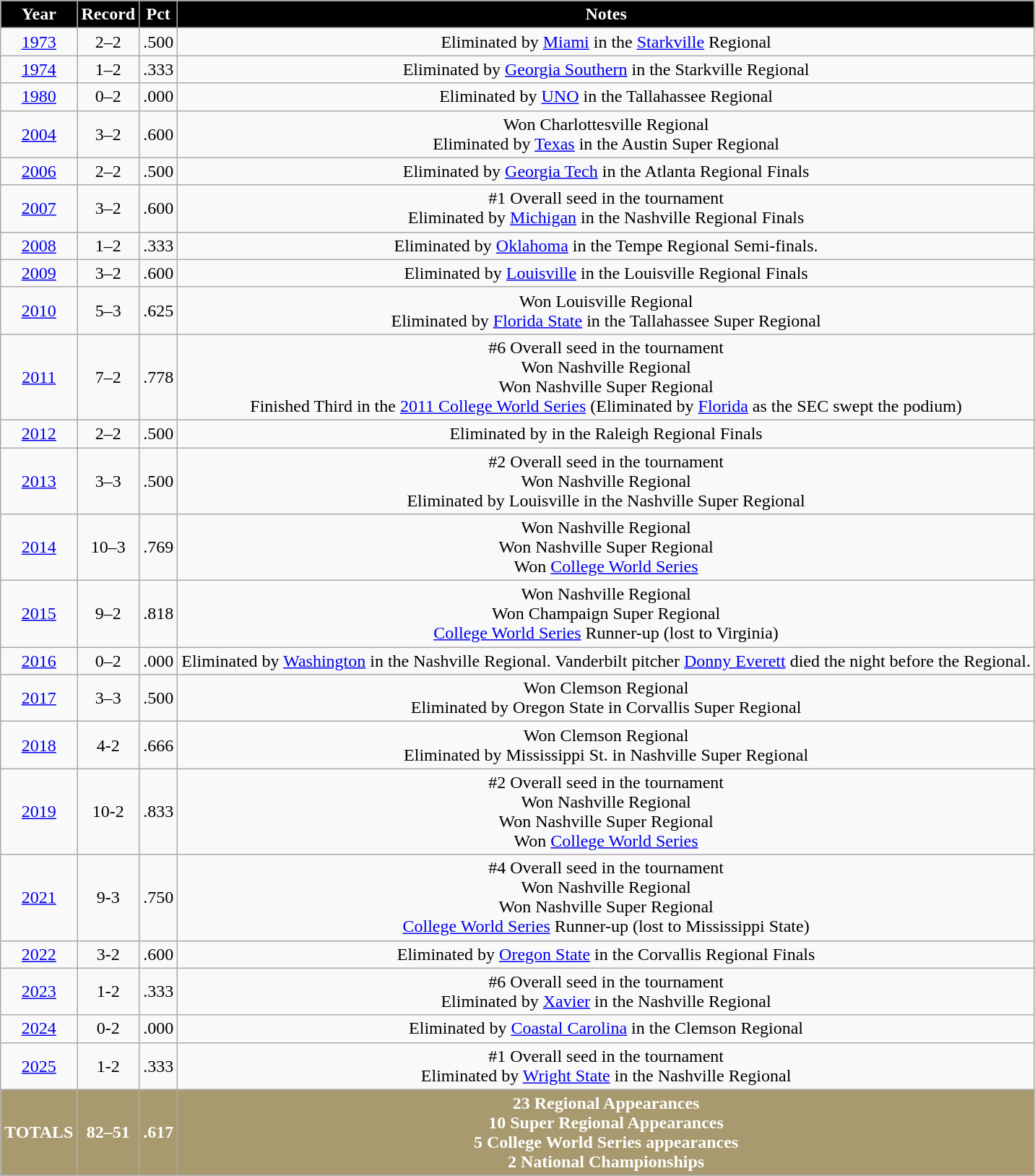<table class="wikitable" style="text-align:center">
<tr>
<th style="background:black; color:white;">Year</th>
<th style="background:black; color:white;">Record</th>
<th style="background:black; color:white;">Pct</th>
<th style="background:black; color:white;">Notes</th>
</tr>
<tr>
<td><a href='#'>1973</a></td>
<td>2–2</td>
<td>.500</td>
<td>Eliminated by <a href='#'>Miami</a> in the <a href='#'>Starkville</a> Regional</td>
</tr>
<tr>
<td><a href='#'>1974</a></td>
<td>1–2</td>
<td>.333</td>
<td>Eliminated by <a href='#'>Georgia Southern</a> in the Starkville Regional</td>
</tr>
<tr>
<td><a href='#'>1980</a></td>
<td>0–2</td>
<td>.000</td>
<td>Eliminated by <a href='#'>UNO</a> in the Tallahassee Regional</td>
</tr>
<tr>
<td><a href='#'>2004</a></td>
<td>3–2</td>
<td>.600</td>
<td>Won Charlottesville Regional<br>Eliminated by <a href='#'>Texas</a> in the Austin Super Regional</td>
</tr>
<tr>
<td><a href='#'>2006</a></td>
<td>2–2</td>
<td>.500</td>
<td>Eliminated by <a href='#'>Georgia Tech</a> in the Atlanta Regional Finals</td>
</tr>
<tr>
<td><a href='#'>2007</a></td>
<td>3–2</td>
<td>.600</td>
<td>#1 Overall seed in the tournament<br>Eliminated by <a href='#'>Michigan</a> in the Nashville Regional Finals</td>
</tr>
<tr>
<td><a href='#'>2008</a></td>
<td>1–2</td>
<td>.333</td>
<td>Eliminated by <a href='#'>Oklahoma</a> in the Tempe Regional Semi-finals.</td>
</tr>
<tr>
<td><a href='#'>2009</a></td>
<td>3–2</td>
<td>.600</td>
<td>Eliminated by <a href='#'>Louisville</a> in the Louisville Regional Finals</td>
</tr>
<tr>
<td><a href='#'>2010</a></td>
<td>5–3</td>
<td>.625</td>
<td>Won Louisville Regional<br>Eliminated by <a href='#'>Florida State</a> in the Tallahassee Super Regional</td>
</tr>
<tr>
<td><a href='#'>2011</a></td>
<td>7–2</td>
<td>.778</td>
<td>#6 Overall seed in the tournament<br>Won Nashville Regional<br>Won Nashville Super Regional<br> Finished Third in the <a href='#'>2011 College World Series</a> (Eliminated by <a href='#'>Florida</a> as the SEC swept the podium)</td>
</tr>
<tr>
<td><a href='#'>2012</a></td>
<td>2–2</td>
<td>.500</td>
<td>Eliminated by  in the Raleigh Regional Finals</td>
</tr>
<tr>
<td><a href='#'>2013</a></td>
<td>3–3</td>
<td>.500</td>
<td>#2 Overall seed in the tournament<br>Won Nashville Regional<br>Eliminated by Louisville in the Nashville Super Regional</td>
</tr>
<tr>
<td><a href='#'>2014</a></td>
<td>10–3</td>
<td>.769</td>
<td>Won Nashville Regional<br>Won Nashville Super Regional<br>Won <a href='#'>College World Series</a></td>
</tr>
<tr>
<td><a href='#'>2015</a></td>
<td>9–2</td>
<td>.818</td>
<td>Won Nashville Regional<br>Won Champaign Super Regional<br><a href='#'>College World Series</a> Runner-up (lost to Virginia)</td>
</tr>
<tr>
<td><a href='#'>2016</a></td>
<td>0–2</td>
<td>.000</td>
<td>Eliminated by <a href='#'>Washington</a> in the Nashville Regional. Vanderbilt pitcher <a href='#'>Donny Everett</a> died the night before the Regional.</td>
</tr>
<tr>
<td><a href='#'>2017</a></td>
<td>3–3</td>
<td>.500</td>
<td>Won Clemson Regional<br>Eliminated by Oregon State in Corvallis Super Regional</td>
</tr>
<tr>
<td><a href='#'>2018</a></td>
<td>4-2</td>
<td>.666</td>
<td>Won Clemson Regional<br>Eliminated by Mississippi St. in Nashville Super Regional</td>
</tr>
<tr>
<td><a href='#'>2019</a></td>
<td>10-2</td>
<td>.833</td>
<td>#2 Overall seed in the tournament<br>Won Nashville Regional<br>Won Nashville Super Regional<br>Won <a href='#'>College World Series</a></td>
</tr>
<tr>
<td><a href='#'>2021</a></td>
<td>9-3</td>
<td>.750</td>
<td>#4 Overall seed in the tournament<br>Won Nashville Regional<br>Won Nashville Super Regional<br><a href='#'>College World Series</a> Runner-up (lost to Mississippi State)</td>
</tr>
<tr>
<td><a href='#'>2022</a></td>
<td>3-2</td>
<td>.600</td>
<td>Eliminated by <a href='#'>Oregon State</a> in the Corvallis Regional Finals</td>
</tr>
<tr>
<td><a href='#'>2023</a></td>
<td>1-2</td>
<td>.333</td>
<td>#6 Overall seed in the tournament<br>Eliminated by <a href='#'>Xavier</a> in the Nashville Regional</td>
</tr>
<tr>
<td><a href='#'>2024</a></td>
<td>0-2</td>
<td>.000</td>
<td>Eliminated by <a href='#'>Coastal Carolina</a> in the Clemson Regional</td>
</tr>
<tr>
<td><a href='#'>2025</a></td>
<td>1-2</td>
<td>.333</td>
<td>#1 Overall seed in the tournament<br>Eliminated by <a href='#'>Wright State</a> in the Nashville Regional</td>
</tr>
<tr style="background:#A8996E; color:white; font-weight:bold">
<td>TOTALS</td>
<td>82–51</td>
<td>.617</td>
<td>23 Regional Appearances<br>10 Super Regional Appearances<br>5 College World Series appearances<br>2 National Championships</td>
</tr>
</table>
